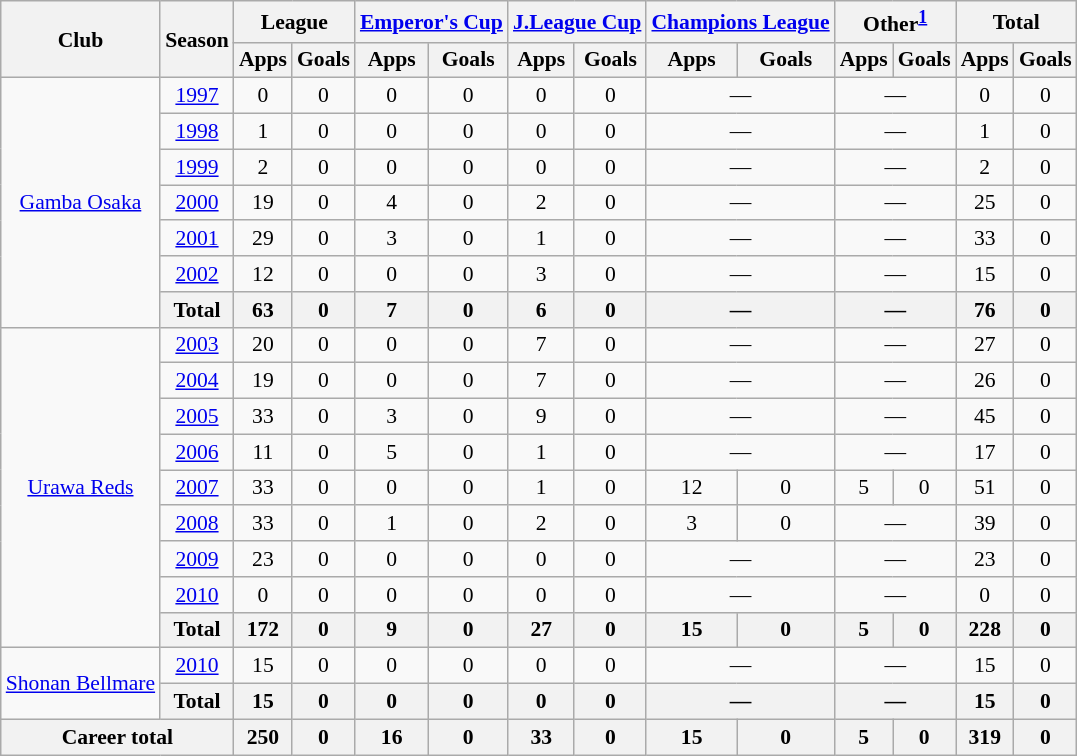<table class="wikitable" style="font-size:90%; text-align:center;">
<tr>
<th rowspan="2">Club</th>
<th rowspan="2">Season</th>
<th colspan="2">League</th>
<th colspan="2"><a href='#'>Emperor's Cup</a></th>
<th colspan="2"><a href='#'>J.League Cup</a></th>
<th colspan="2"><a href='#'>Champions League</a></th>
<th colspan="2">Other<sup><a href='#'>1</a></sup></th>
<th colspan="2">Total</th>
</tr>
<tr>
<th>Apps</th>
<th>Goals</th>
<th>Apps</th>
<th>Goals</th>
<th>Apps</th>
<th>Goals</th>
<th>Apps</th>
<th>Goals</th>
<th>Apps</th>
<th>Goals</th>
<th>Apps</th>
<th>Goals</th>
</tr>
<tr>
<td rowspan="7"><a href='#'>Gamba Osaka</a></td>
<td><a href='#'>1997</a></td>
<td>0</td>
<td>0</td>
<td>0</td>
<td>0</td>
<td>0</td>
<td>0</td>
<td colspan="2">—</td>
<td colspan="2">—</td>
<td>0</td>
<td>0</td>
</tr>
<tr>
<td><a href='#'>1998</a></td>
<td>1</td>
<td>0</td>
<td>0</td>
<td>0</td>
<td>0</td>
<td>0</td>
<td colspan="2">—</td>
<td colspan="2">—</td>
<td>1</td>
<td>0</td>
</tr>
<tr>
<td><a href='#'>1999</a></td>
<td>2</td>
<td>0</td>
<td>0</td>
<td>0</td>
<td>0</td>
<td>0</td>
<td colspan="2">—</td>
<td colspan="2">—</td>
<td>2</td>
<td>0</td>
</tr>
<tr>
<td><a href='#'>2000</a></td>
<td>19</td>
<td>0</td>
<td>4</td>
<td>0</td>
<td>2</td>
<td>0</td>
<td colspan="2">—</td>
<td colspan="2">—</td>
<td>25</td>
<td>0</td>
</tr>
<tr>
<td><a href='#'>2001</a></td>
<td>29</td>
<td>0</td>
<td>3</td>
<td>0</td>
<td>1</td>
<td>0</td>
<td colspan="2">—</td>
<td colspan="2">—</td>
<td>33</td>
<td>0</td>
</tr>
<tr>
<td><a href='#'>2002</a></td>
<td>12</td>
<td>0</td>
<td>0</td>
<td>0</td>
<td>3</td>
<td>0</td>
<td colspan="2">—</td>
<td colspan="2">—</td>
<td>15</td>
<td>0</td>
</tr>
<tr>
<th colspan="1">Total</th>
<th>63</th>
<th>0</th>
<th>7</th>
<th>0</th>
<th>6</th>
<th>0</th>
<th colspan="2">—</th>
<th colspan="2">—</th>
<th>76</th>
<th>0</th>
</tr>
<tr>
<td rowspan="9"><a href='#'>Urawa Reds</a></td>
<td><a href='#'>2003</a></td>
<td>20</td>
<td>0</td>
<td>0</td>
<td>0</td>
<td>7</td>
<td>0</td>
<td colspan="2">—</td>
<td colspan="2">—</td>
<td>27</td>
<td>0</td>
</tr>
<tr>
<td><a href='#'>2004</a></td>
<td>19</td>
<td>0</td>
<td>0</td>
<td>0</td>
<td>7</td>
<td>0</td>
<td colspan="2">—</td>
<td colspan="2">—</td>
<td>26</td>
<td>0</td>
</tr>
<tr>
<td><a href='#'>2005</a></td>
<td>33</td>
<td>0</td>
<td>3</td>
<td>0</td>
<td>9</td>
<td>0</td>
<td colspan="2">—</td>
<td colspan="2">—</td>
<td>45</td>
<td>0</td>
</tr>
<tr>
<td><a href='#'>2006</a></td>
<td>11</td>
<td>0</td>
<td>5</td>
<td>0</td>
<td>1</td>
<td>0</td>
<td colspan="2">—</td>
<td colspan="2">—</td>
<td>17</td>
<td>0</td>
</tr>
<tr>
<td><a href='#'>2007</a></td>
<td>33</td>
<td>0</td>
<td>0</td>
<td>0</td>
<td>1</td>
<td>0</td>
<td>12</td>
<td>0</td>
<td>5</td>
<td>0</td>
<td>51</td>
<td>0</td>
</tr>
<tr>
<td><a href='#'>2008</a></td>
<td>33</td>
<td>0</td>
<td>1</td>
<td>0</td>
<td>2</td>
<td>0</td>
<td>3</td>
<td>0</td>
<td colspan="2">—</td>
<td>39</td>
<td>0</td>
</tr>
<tr>
<td><a href='#'>2009</a></td>
<td>23</td>
<td>0</td>
<td>0</td>
<td>0</td>
<td>0</td>
<td>0</td>
<td colspan="2">—</td>
<td colspan="2">—</td>
<td>23</td>
<td>0</td>
</tr>
<tr>
<td><a href='#'>2010</a></td>
<td>0</td>
<td>0</td>
<td>0</td>
<td>0</td>
<td>0</td>
<td>0</td>
<td colspan="2">—</td>
<td colspan="2">—</td>
<td>0</td>
<td>0</td>
</tr>
<tr>
<th colspan="1">Total</th>
<th>172</th>
<th>0</th>
<th>9</th>
<th>0</th>
<th>27</th>
<th>0</th>
<th>15</th>
<th>0</th>
<th>5</th>
<th>0</th>
<th>228</th>
<th>0</th>
</tr>
<tr>
<td rowspan="2"><a href='#'>Shonan Bellmare</a></td>
<td><a href='#'>2010</a></td>
<td>15</td>
<td>0</td>
<td>0</td>
<td>0</td>
<td>0</td>
<td>0</td>
<td colspan="2">—</td>
<td colspan="2">—</td>
<td>15</td>
<td>0</td>
</tr>
<tr>
<th colspan="1">Total</th>
<th>15</th>
<th>0</th>
<th>0</th>
<th>0</th>
<th>0</th>
<th>0</th>
<th colspan="2">—</th>
<th colspan="2">—</th>
<th>15</th>
<th>0</th>
</tr>
<tr>
<th colspan="2">Career total</th>
<th>250</th>
<th>0</th>
<th>16</th>
<th>0</th>
<th>33</th>
<th>0</th>
<th>15</th>
<th>0</th>
<th>5</th>
<th>0</th>
<th>319</th>
<th>0</th>
</tr>
</table>
